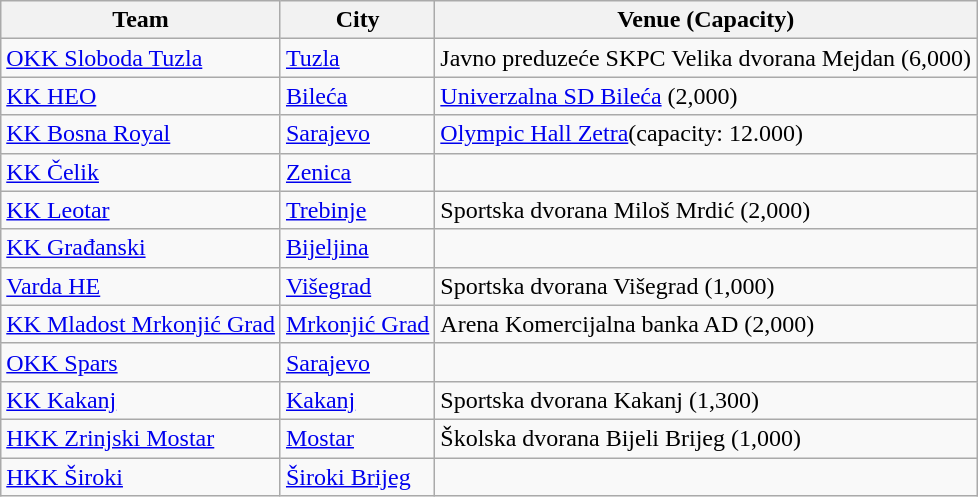<table class="wikitable">
<tr>
<th>Team</th>
<th>City</th>
<th>Venue (Capacity)</th>
</tr>
<tr>
<td><a href='#'>OKK Sloboda Tuzla</a></td>
<td><a href='#'>Tuzla</a></td>
<td>Javno preduzeće SKPC Velika dvorana Mejdan (6,000)</td>
</tr>
<tr>
<td><a href='#'>KK HEO</a></td>
<td><a href='#'>Bileća</a></td>
<td><a href='#'>Univerzalna SD Bileća</a> (2,000)</td>
</tr>
<tr>
<td><a href='#'>KK Bosna Royal</a></td>
<td><a href='#'>Sarajevo</a></td>
<td><a href='#'>Olympic Hall Zetra</a>(capacity: 12.000)</td>
</tr>
<tr>
<td><a href='#'>KK Čelik</a></td>
<td><a href='#'>Zenica</a></td>
<td></td>
</tr>
<tr>
<td><a href='#'>KK Leotar</a></td>
<td><a href='#'>Trebinje</a></td>
<td>Sportska dvorana Miloš Mrdić (2,000)</td>
</tr>
<tr>
<td><a href='#'>KK Građanski</a></td>
<td><a href='#'>Bijeljina</a></td>
<td></td>
</tr>
<tr>
<td><a href='#'>Varda HE</a></td>
<td><a href='#'>Višegrad</a></td>
<td>Sportska dvorana Višegrad (1,000)</td>
</tr>
<tr>
<td><a href='#'>KK Mladost Mrkonjić Grad</a></td>
<td><a href='#'>Mrkonjić Grad</a></td>
<td>Arena Komercijalna banka AD (2,000)</td>
</tr>
<tr>
<td><a href='#'>OKK Spars</a></td>
<td><a href='#'>Sarajevo</a></td>
<td></td>
</tr>
<tr>
<td><a href='#'>KK Kakanj</a></td>
<td><a href='#'>Kakanj</a></td>
<td>Sportska dvorana Kakanj (1,300)</td>
</tr>
<tr>
<td><a href='#'>HKK Zrinjski Mostar</a></td>
<td><a href='#'>Mostar</a></td>
<td>Školska dvorana Bijeli Brijeg (1,000)</td>
</tr>
<tr>
<td><a href='#'>HKK Široki</a></td>
<td><a href='#'>Široki Brijeg</a></td>
<td></td>
</tr>
</table>
